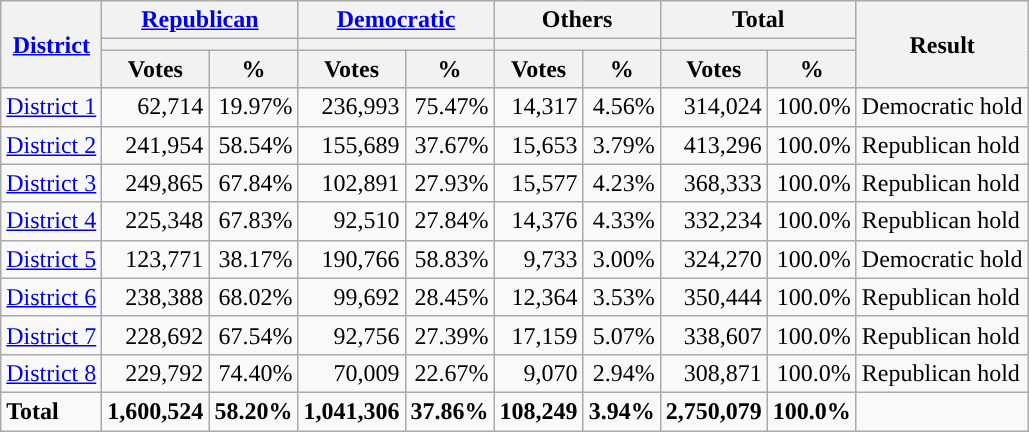<table class="wikitable plainrowheaders sortable" style="font-size:100%; text-align:right;">
<tr>
<th scope=col rowspan=3><a href='#'>District</a></th>
<th scope=col colspan=2><a href='#'>Republican</a></th>
<th scope=col colspan=2><a href='#'>Democratic</a></th>
<th scope=col colspan=2>Others</th>
<th scope=col colspan=2>Total</th>
<th scope=col rowspan=3>Result</th>
</tr>
<tr>
<th scope=col colspan=2 style="background:"></th>
<th scope=col colspan=2 style="background:"></th>
<th scope=col colspan=2></th>
<th scope=col colspan=2></th>
</tr>
<tr>
<th scope=col data-sort-type="number">Votes</th>
<th scope=col data-sort-type="number">%</th>
<th scope=col data-sort-type="number">Votes</th>
<th scope=col data-sort-type="number">%</th>
<th scope=col data-sort-type="number">Votes</th>
<th scope=col data-sort-type="number">%</th>
<th scope=col data-sort-type="number">Votes</th>
<th scope=col data-sort-type="number">%</th>
</tr>
<tr>
<td align=left><a href='#'>District 1</a></td>
<td>62,714</td>
<td>19.97%</td>
<td>236,993</td>
<td>75.47%</td>
<td>14,317</td>
<td>4.56%</td>
<td>314,024</td>
<td>100.0%</td>
<td align=left>Democratic hold</td>
</tr>
<tr>
<td align=left><a href='#'>District 2</a></td>
<td>241,954</td>
<td>58.54%</td>
<td>155,689</td>
<td>37.67%</td>
<td>15,653</td>
<td>3.79%</td>
<td>413,296</td>
<td>100.0%</td>
<td align=left>Republican hold</td>
</tr>
<tr>
<td align=left><a href='#'>District 3</a></td>
<td>249,865</td>
<td>67.84%</td>
<td>102,891</td>
<td>27.93%</td>
<td>15,577</td>
<td>4.23%</td>
<td>368,333</td>
<td>100.0%</td>
<td align=left>Republican hold</td>
</tr>
<tr>
<td align=left><a href='#'>District 4</a></td>
<td>225,348</td>
<td>67.83%</td>
<td>92,510</td>
<td>27.84%</td>
<td>14,376</td>
<td>4.33%</td>
<td>332,234</td>
<td>100.0%</td>
<td align=left>Republican hold</td>
</tr>
<tr>
<td align=left><a href='#'>District 5</a></td>
<td>123,771</td>
<td>38.17%</td>
<td>190,766</td>
<td>58.83%</td>
<td>9,733</td>
<td>3.00%</td>
<td>324,270</td>
<td>100.0%</td>
<td align=left>Democratic hold</td>
</tr>
<tr>
<td align=left><a href='#'>District 6</a></td>
<td>238,388</td>
<td>68.02%</td>
<td>99,692</td>
<td>28.45%</td>
<td>12,364</td>
<td>3.53%</td>
<td>350,444</td>
<td>100.0%</td>
<td align=left>Republican hold</td>
</tr>
<tr>
<td align=left><a href='#'>District 7</a></td>
<td>228,692</td>
<td>67.54%</td>
<td>92,756</td>
<td>27.39%</td>
<td>17,159</td>
<td>5.07%</td>
<td>338,607</td>
<td>100.0%</td>
<td align=left>Republican hold</td>
</tr>
<tr>
<td align=left><a href='#'>District 8</a></td>
<td>229,792</td>
<td>74.40%</td>
<td>70,009</td>
<td>22.67%</td>
<td>9,070</td>
<td>2.94%</td>
<td>308,871</td>
<td>100.0%</td>
<td align=left>Republican hold</td>
</tr>
<tr class="sortbottom" style="font-weight:bold">
<td align=left>Total</td>
<td>1,600,524</td>
<td>58.20%</td>
<td>1,041,306</td>
<td>37.86%</td>
<td>108,249</td>
<td>3.94%</td>
<td>2,750,079</td>
<td>100.0%</td>
<td></td>
</tr>
</table>
